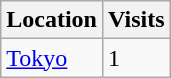<table class="wikitable sortable">
<tr>
<th>Location</th>
<th>Visits</th>
</tr>
<tr>
<td><a href='#'>Tokyo</a></td>
<td>1</td>
</tr>
</table>
